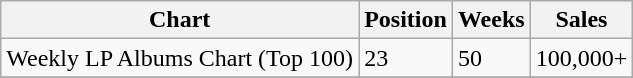<table class="wikitable">
<tr>
<th>Chart</th>
<th>Position</th>
<th>Weeks</th>
<th>Sales</th>
</tr>
<tr>
<td>Weekly LP Albums Chart (Top 100)</td>
<td>23</td>
<td>50</td>
<td>100,000+</td>
</tr>
<tr>
</tr>
</table>
